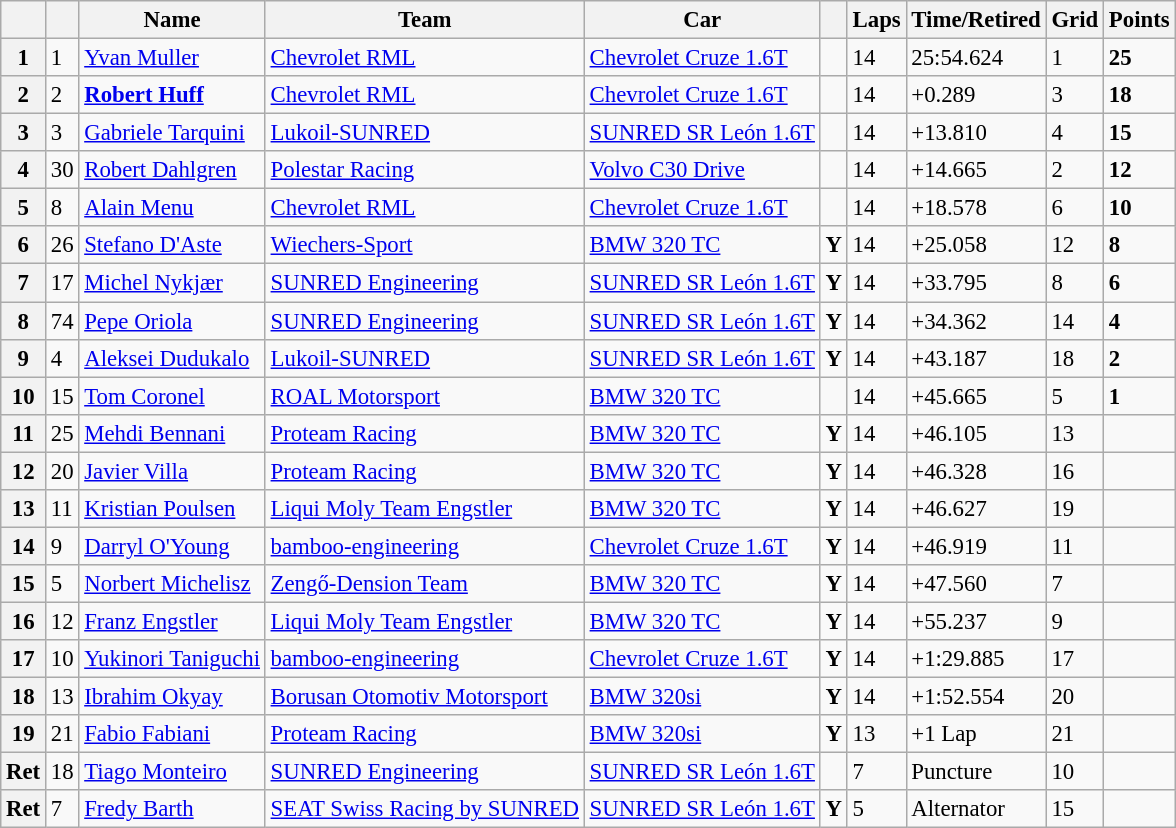<table class="wikitable sortable" style="font-size: 95%;">
<tr>
<th></th>
<th></th>
<th>Name</th>
<th>Team</th>
<th>Car</th>
<th></th>
<th>Laps</th>
<th>Time/Retired</th>
<th>Grid</th>
<th>Points</th>
</tr>
<tr>
<th>1</th>
<td>1</td>
<td> <a href='#'>Yvan Muller</a></td>
<td><a href='#'>Chevrolet RML</a></td>
<td><a href='#'>Chevrolet Cruze 1.6T</a></td>
<td></td>
<td>14</td>
<td>25:54.624</td>
<td>1</td>
<td><strong>25</strong></td>
</tr>
<tr>
<th>2</th>
<td>2</td>
<td> <strong><a href='#'>Robert Huff</a></strong></td>
<td><a href='#'>Chevrolet RML</a></td>
<td><a href='#'>Chevrolet Cruze 1.6T</a></td>
<td></td>
<td>14</td>
<td>+0.289</td>
<td>3</td>
<td><strong>18</strong></td>
</tr>
<tr>
<th>3</th>
<td>3</td>
<td> <a href='#'>Gabriele Tarquini</a></td>
<td><a href='#'>Lukoil-SUNRED</a></td>
<td><a href='#'>SUNRED SR León 1.6T</a></td>
<td></td>
<td>14</td>
<td>+13.810</td>
<td>4</td>
<td><strong>15</strong></td>
</tr>
<tr>
<th>4</th>
<td>30</td>
<td> <a href='#'>Robert Dahlgren</a></td>
<td><a href='#'>Polestar Racing</a></td>
<td><a href='#'>Volvo C30 Drive</a></td>
<td></td>
<td>14</td>
<td>+14.665</td>
<td>2</td>
<td><strong>12</strong></td>
</tr>
<tr>
<th>5</th>
<td>8</td>
<td> <a href='#'>Alain Menu</a></td>
<td><a href='#'>Chevrolet RML</a></td>
<td><a href='#'>Chevrolet Cruze 1.6T</a></td>
<td></td>
<td>14</td>
<td>+18.578</td>
<td>6</td>
<td><strong>10</strong></td>
</tr>
<tr>
<th>6</th>
<td>26</td>
<td> <a href='#'>Stefano D'Aste</a></td>
<td><a href='#'>Wiechers-Sport</a></td>
<td><a href='#'>BMW 320 TC</a></td>
<td align=center><strong><span>Y</span></strong></td>
<td>14</td>
<td>+25.058</td>
<td>12</td>
<td><strong>8</strong></td>
</tr>
<tr>
<th>7</th>
<td>17</td>
<td> <a href='#'>Michel Nykjær</a></td>
<td><a href='#'>SUNRED Engineering</a></td>
<td><a href='#'>SUNRED SR León 1.6T</a></td>
<td align=center><strong><span>Y</span></strong></td>
<td>14</td>
<td>+33.795</td>
<td>8</td>
<td><strong>6</strong></td>
</tr>
<tr>
<th>8</th>
<td>74</td>
<td> <a href='#'>Pepe Oriola</a></td>
<td><a href='#'>SUNRED Engineering</a></td>
<td><a href='#'>SUNRED SR León 1.6T</a></td>
<td align=center><strong><span>Y</span></strong></td>
<td>14</td>
<td>+34.362</td>
<td>14</td>
<td><strong>4</strong></td>
</tr>
<tr>
<th>9</th>
<td>4</td>
<td> <a href='#'>Aleksei Dudukalo</a></td>
<td><a href='#'>Lukoil-SUNRED</a></td>
<td><a href='#'>SUNRED SR León 1.6T</a></td>
<td align=center><strong><span>Y</span></strong></td>
<td>14</td>
<td>+43.187</td>
<td>18</td>
<td><strong>2</strong></td>
</tr>
<tr>
<th>10</th>
<td>15</td>
<td> <a href='#'>Tom Coronel</a></td>
<td><a href='#'>ROAL Motorsport</a></td>
<td><a href='#'>BMW 320 TC</a></td>
<td></td>
<td>14</td>
<td>+45.665</td>
<td>5</td>
<td><strong>1</strong></td>
</tr>
<tr>
<th>11</th>
<td>25</td>
<td> <a href='#'>Mehdi Bennani</a></td>
<td><a href='#'>Proteam Racing</a></td>
<td><a href='#'>BMW 320 TC</a></td>
<td align=center><strong><span>Y</span></strong></td>
<td>14</td>
<td>+46.105</td>
<td>13</td>
<td></td>
</tr>
<tr>
<th>12</th>
<td>20</td>
<td> <a href='#'>Javier Villa</a></td>
<td><a href='#'>Proteam Racing</a></td>
<td><a href='#'>BMW 320 TC</a></td>
<td align=center><strong><span>Y</span></strong></td>
<td>14</td>
<td>+46.328</td>
<td>16</td>
<td></td>
</tr>
<tr>
<th>13</th>
<td>11</td>
<td> <a href='#'>Kristian Poulsen</a></td>
<td><a href='#'>Liqui Moly Team Engstler</a></td>
<td><a href='#'>BMW 320 TC</a></td>
<td align=center><strong><span>Y</span></strong></td>
<td>14</td>
<td>+46.627</td>
<td>19</td>
<td></td>
</tr>
<tr>
<th>14</th>
<td>9</td>
<td> <a href='#'>Darryl O'Young</a></td>
<td><a href='#'>bamboo-engineering</a></td>
<td><a href='#'>Chevrolet Cruze 1.6T</a></td>
<td align=center><strong><span>Y</span></strong></td>
<td>14</td>
<td>+46.919</td>
<td>11</td>
<td></td>
</tr>
<tr>
<th>15</th>
<td>5</td>
<td> <a href='#'>Norbert Michelisz</a></td>
<td><a href='#'>Zengő-Dension Team</a></td>
<td><a href='#'>BMW 320 TC</a></td>
<td align=center><strong><span>Y</span></strong></td>
<td>14</td>
<td>+47.560</td>
<td>7</td>
<td></td>
</tr>
<tr>
<th>16</th>
<td>12</td>
<td> <a href='#'>Franz Engstler</a></td>
<td><a href='#'>Liqui Moly Team Engstler</a></td>
<td><a href='#'>BMW 320 TC</a></td>
<td align=center><strong><span>Y</span></strong></td>
<td>14</td>
<td>+55.237</td>
<td>9</td>
<td></td>
</tr>
<tr>
<th>17</th>
<td>10</td>
<td> <a href='#'>Yukinori Taniguchi</a></td>
<td><a href='#'>bamboo-engineering</a></td>
<td><a href='#'>Chevrolet Cruze 1.6T</a></td>
<td align=center><strong><span>Y</span></strong></td>
<td>14</td>
<td>+1:29.885</td>
<td>17</td>
<td></td>
</tr>
<tr>
<th>18</th>
<td>13</td>
<td> <a href='#'>Ibrahim Okyay</a></td>
<td><a href='#'>Borusan Otomotiv Motorsport</a></td>
<td><a href='#'>BMW 320si</a></td>
<td align=center><strong><span>Y</span></strong></td>
<td>14</td>
<td>+1:52.554</td>
<td>20</td>
<td></td>
</tr>
<tr>
<th>19</th>
<td>21</td>
<td> <a href='#'>Fabio Fabiani</a></td>
<td><a href='#'>Proteam Racing</a></td>
<td><a href='#'>BMW 320si</a></td>
<td align=center><strong><span>Y</span></strong></td>
<td>13</td>
<td>+1 Lap</td>
<td>21</td>
<td></td>
</tr>
<tr>
<th>Ret</th>
<td>18</td>
<td> <a href='#'>Tiago Monteiro</a></td>
<td><a href='#'>SUNRED Engineering</a></td>
<td><a href='#'>SUNRED SR León 1.6T</a></td>
<td></td>
<td>7</td>
<td>Puncture</td>
<td>10</td>
<td></td>
</tr>
<tr>
<th>Ret</th>
<td>7</td>
<td> <a href='#'>Fredy Barth</a></td>
<td><a href='#'>SEAT Swiss Racing by SUNRED</a></td>
<td><a href='#'>SUNRED SR León 1.6T</a></td>
<td align=center><strong><span>Y</span></strong></td>
<td>5</td>
<td>Alternator</td>
<td>15</td>
<td></td>
</tr>
</table>
